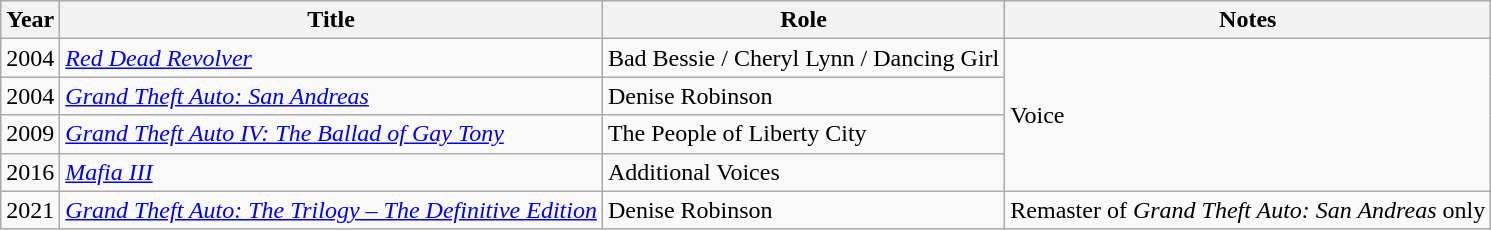<table class="wikitable">
<tr>
<th>Year</th>
<th>Title</th>
<th>Role</th>
<th>Notes</th>
</tr>
<tr>
<td>2004</td>
<td><em><a href='#'>Red Dead Revolver</a></em></td>
<td>Bad Bessie / Cheryl Lynn / Dancing Girl</td>
<td rowspan="4">Voice</td>
</tr>
<tr>
<td>2004</td>
<td><em><a href='#'>Grand Theft Auto: San Andreas</a></em></td>
<td>Denise Robinson</td>
</tr>
<tr>
<td>2009</td>
<td><em><a href='#'>Grand Theft Auto IV: The Ballad of Gay Tony</a></em></td>
<td>The People of Liberty City</td>
</tr>
<tr>
<td>2016</td>
<td><em><a href='#'>Mafia III</a></em></td>
<td>Additional Voices</td>
</tr>
<tr>
<td>2021</td>
<td><em><a href='#'>Grand Theft Auto: The Trilogy – The Definitive Edition</a></em></td>
<td>Denise Robinson</td>
<td>Remaster of <em>Grand Theft Auto: San Andreas</em> only</td>
</tr>
</table>
